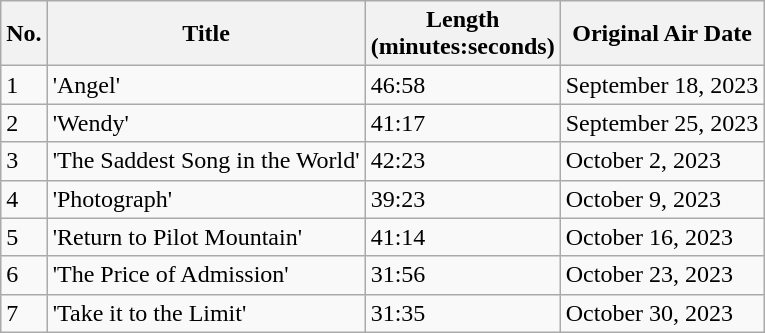<table class="wikitable">
<tr>
<th>No.</th>
<th>Title</th>
<th>Length<br>(minutes:seconds)</th>
<th>Original Air Date</th>
</tr>
<tr>
<td>1</td>
<td>'Angel'</td>
<td>46:58</td>
<td>September 18, 2023</td>
</tr>
<tr>
<td>2</td>
<td>'Wendy'</td>
<td>41:17</td>
<td>September 25, 2023</td>
</tr>
<tr>
<td>3</td>
<td>'The Saddest Song in the World'</td>
<td>42:23</td>
<td>October 2, 2023</td>
</tr>
<tr>
<td>4</td>
<td>'Photograph'</td>
<td>39:23</td>
<td>October 9, 2023</td>
</tr>
<tr>
<td>5</td>
<td>'Return to Pilot Mountain'</td>
<td>41:14</td>
<td>October 16, 2023</td>
</tr>
<tr>
<td>6</td>
<td>'The Price of Admission'</td>
<td>31:56</td>
<td>October 23, 2023</td>
</tr>
<tr>
<td>7</td>
<td>'Take it to the Limit'</td>
<td>31:35</td>
<td>October 30, 2023</td>
</tr>
</table>
